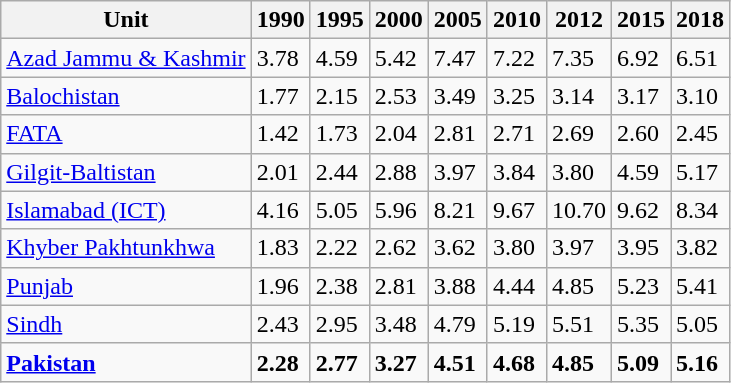<table class="wikitable sortable">
<tr>
<th>Unit</th>
<th>1990</th>
<th>1995</th>
<th>2000</th>
<th>2005</th>
<th>2010</th>
<th>2012</th>
<th>2015</th>
<th>2018</th>
</tr>
<tr>
<td><a href='#'>Azad Jammu & Kashmir</a></td>
<td>3.78</td>
<td>4.59 </td>
<td>5.42 </td>
<td>7.47 </td>
<td>7.22 </td>
<td>7.35 </td>
<td>6.92 </td>
<td>6.51 </td>
</tr>
<tr>
<td><a href='#'>Balochistan</a></td>
<td>1.77</td>
<td>2.15 </td>
<td>2.53 </td>
<td>3.49 </td>
<td>3.25 </td>
<td>3.14 </td>
<td>3.17 </td>
<td>3.10 </td>
</tr>
<tr>
<td><a href='#'>FATA</a></td>
<td>1.42</td>
<td>1.73 </td>
<td>2.04 </td>
<td>2.81 </td>
<td>2.71 </td>
<td>2.69 </td>
<td>2.60 </td>
<td>2.45 </td>
</tr>
<tr>
<td><a href='#'>Gilgit-Baltistan</a></td>
<td>2.01</td>
<td>2.44 </td>
<td>2.88 </td>
<td>3.97 </td>
<td>3.84 </td>
<td>3.80 </td>
<td>4.59 </td>
<td>5.17 </td>
</tr>
<tr>
<td><a href='#'>Islamabad (ICT)</a></td>
<td>4.16</td>
<td>5.05 </td>
<td>5.96 </td>
<td>8.21 </td>
<td>9.67 </td>
<td>10.70 </td>
<td>9.62 </td>
<td>8.34 </td>
</tr>
<tr>
<td><a href='#'>Khyber Pakhtunkhwa</a></td>
<td>1.83</td>
<td>2.22 </td>
<td>2.62 </td>
<td>3.62 </td>
<td>3.80 </td>
<td>3.97 </td>
<td>3.95 </td>
<td>3.82 </td>
</tr>
<tr>
<td><a href='#'>Punjab</a></td>
<td>1.96</td>
<td>2.38 </td>
<td>2.81 </td>
<td>3.88 </td>
<td>4.44 </td>
<td>4.85 </td>
<td>5.23 </td>
<td>5.41 </td>
</tr>
<tr>
<td><a href='#'>Sindh</a></td>
<td>2.43</td>
<td>2.95 </td>
<td>3.48 </td>
<td>4.79 </td>
<td>5.19 </td>
<td>5.51 </td>
<td>5.35 </td>
<td>5.05 </td>
</tr>
<tr>
<td><strong><a href='#'>Pakistan</a></strong></td>
<td><strong>2.28</strong></td>
<td><strong>2.77</strong> </td>
<td><strong>3.27</strong> </td>
<td><strong>4.51</strong> </td>
<td><strong>4.68</strong> </td>
<td><strong>4.85</strong> </td>
<td><strong>5.09</strong> </td>
<td><strong>5.16</strong> </td>
</tr>
</table>
